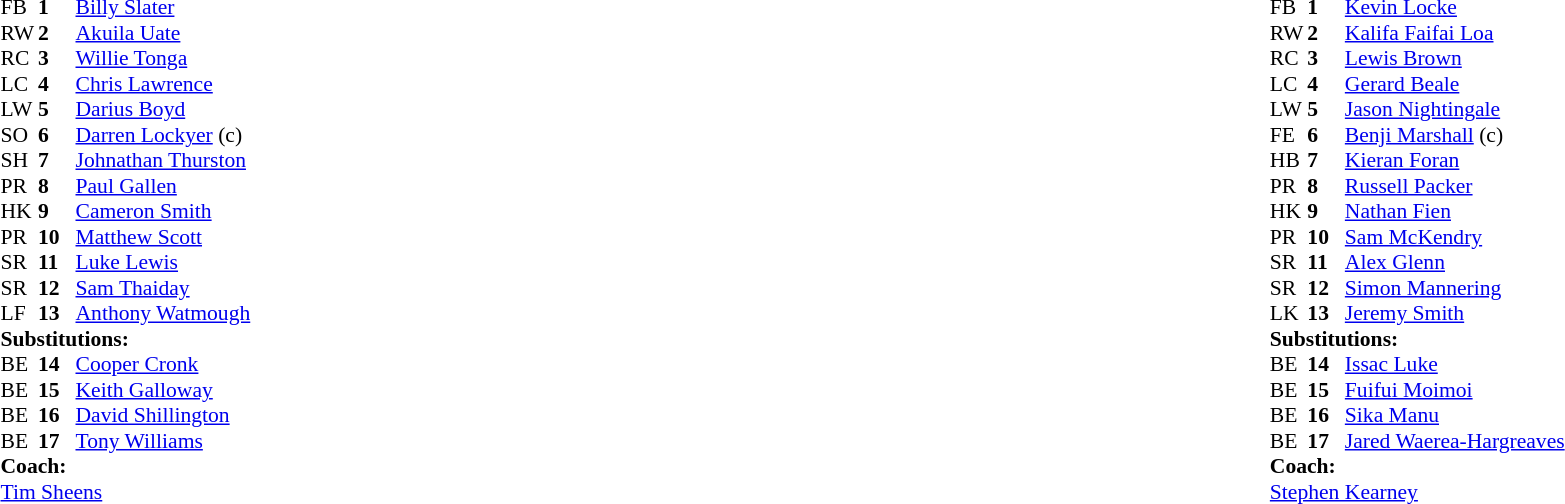<table width="100%">
<tr>
<td valign="top" width="50%"><br><table style="font-size: 90%" cellspacing="0" cellpadding="0">
<tr>
<th width="25"></th>
<th width="25"></th>
</tr>
<tr>
<td>FB</td>
<td><strong>1</strong></td>
<td> <a href='#'>Billy Slater</a></td>
</tr>
<tr>
<td>RW</td>
<td><strong>2</strong></td>
<td> <a href='#'>Akuila Uate</a></td>
</tr>
<tr>
<td>RC</td>
<td><strong>3</strong></td>
<td> <a href='#'>Willie Tonga</a></td>
</tr>
<tr>
<td>LC</td>
<td><strong>4</strong></td>
<td> <a href='#'>Chris Lawrence</a></td>
</tr>
<tr>
<td>LW</td>
<td><strong>5</strong></td>
<td> <a href='#'>Darius Boyd</a></td>
</tr>
<tr>
<td>SO</td>
<td><strong>6</strong></td>
<td> <a href='#'>Darren Lockyer</a> (c)</td>
</tr>
<tr>
<td>SH</td>
<td><strong>7</strong></td>
<td> <a href='#'>Johnathan Thurston</a></td>
</tr>
<tr>
<td>PR</td>
<td><strong>8</strong></td>
<td> <a href='#'>Paul Gallen</a></td>
</tr>
<tr>
<td>HK</td>
<td><strong>9</strong></td>
<td> <a href='#'>Cameron Smith</a></td>
</tr>
<tr>
<td>PR</td>
<td><strong>10</strong></td>
<td> <a href='#'>Matthew Scott</a></td>
</tr>
<tr>
<td>SR</td>
<td><strong>11</strong></td>
<td> <a href='#'>Luke Lewis</a></td>
</tr>
<tr>
<td>SR</td>
<td><strong>12</strong></td>
<td> <a href='#'>Sam Thaiday</a></td>
</tr>
<tr>
<td>LF</td>
<td><strong>13</strong></td>
<td> <a href='#'>Anthony Watmough</a></td>
</tr>
<tr>
<td colspan=3><strong>Substitutions:</strong></td>
</tr>
<tr>
<td>BE</td>
<td><strong>14</strong></td>
<td> <a href='#'>Cooper Cronk</a></td>
</tr>
<tr>
<td>BE</td>
<td><strong>15</strong></td>
<td> <a href='#'>Keith Galloway</a></td>
</tr>
<tr>
<td>BE</td>
<td><strong>16</strong></td>
<td> <a href='#'>David Shillington</a></td>
</tr>
<tr>
<td>BE</td>
<td><strong>17</strong></td>
<td> <a href='#'>Tony Williams</a></td>
</tr>
<tr>
<td colspan=3><strong>Coach:</strong></td>
</tr>
<tr>
<td colspan="4"> <a href='#'>Tim Sheens</a></td>
</tr>
</table>
</td>
<td valign="top" width="50%"><br><table style="font-size: 90%" cellspacing="0" cellpadding="0" align="center">
<tr>
<th width="25"></th>
<th width="25"></th>
</tr>
<tr>
<td>FB</td>
<td><strong>1</strong></td>
<td> <a href='#'>Kevin Locke</a></td>
</tr>
<tr>
<td>RW</td>
<td><strong>2</strong></td>
<td> <a href='#'>Kalifa Faifai Loa</a></td>
</tr>
<tr>
<td>RC</td>
<td><strong>3</strong></td>
<td> <a href='#'>Lewis Brown</a></td>
</tr>
<tr>
<td>LC</td>
<td><strong>4</strong></td>
<td> <a href='#'>Gerard Beale</a></td>
</tr>
<tr>
<td>LW</td>
<td><strong>5</strong></td>
<td> <a href='#'>Jason Nightingale</a></td>
</tr>
<tr>
<td>FE</td>
<td><strong>6</strong></td>
<td> <a href='#'>Benji Marshall</a> (c)</td>
</tr>
<tr>
<td>HB</td>
<td><strong>7</strong></td>
<td> <a href='#'>Kieran Foran</a></td>
</tr>
<tr>
<td>PR</td>
<td><strong>8</strong></td>
<td> <a href='#'>Russell Packer</a></td>
</tr>
<tr>
<td>HK</td>
<td><strong>9</strong></td>
<td> <a href='#'>Nathan Fien</a></td>
</tr>
<tr>
<td>PR</td>
<td><strong>10</strong></td>
<td> <a href='#'>Sam McKendry</a></td>
</tr>
<tr>
<td>SR</td>
<td><strong>11</strong></td>
<td> <a href='#'>Alex Glenn</a></td>
</tr>
<tr>
<td>SR</td>
<td><strong>12</strong></td>
<td> <a href='#'>Simon Mannering</a></td>
</tr>
<tr>
<td>LK</td>
<td><strong>13</strong></td>
<td> <a href='#'>Jeremy Smith</a></td>
</tr>
<tr>
<td colspan=3><strong>Substitutions:</strong></td>
</tr>
<tr>
<td>BE</td>
<td><strong>14</strong></td>
<td> <a href='#'>Issac Luke</a></td>
</tr>
<tr>
<td>BE</td>
<td><strong>15</strong></td>
<td> <a href='#'>Fuifui Moimoi</a></td>
</tr>
<tr>
<td>BE</td>
<td><strong>16</strong></td>
<td> <a href='#'>Sika Manu</a></td>
</tr>
<tr |>
<td>BE</td>
<td><strong>17</strong></td>
<td> <a href='#'>Jared Waerea-Hargreaves</a></td>
</tr>
<tr>
<td colspan=3><strong>Coach:</strong></td>
</tr>
<tr>
<td colspan="4"> <a href='#'>Stephen Kearney</a></td>
</tr>
</table>
</td>
</tr>
</table>
